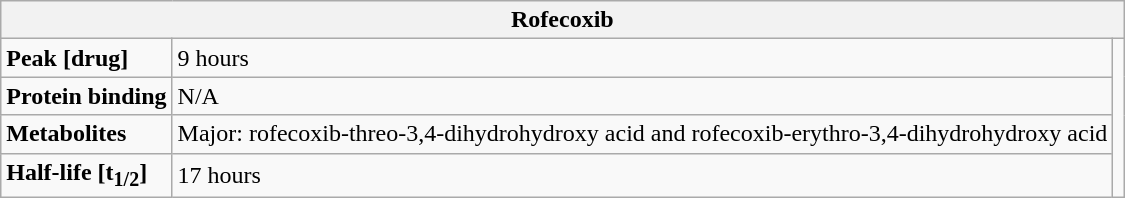<table class="wikitable" border="1", align="center">
<tr>
<th colspan="3">Rofecoxib</th>
</tr>
<tr>
<td><strong>Peak [drug]</strong></td>
<td>9 hours</td>
<td rowspan="4"></td>
</tr>
<tr>
<td><strong>Protein binding</strong></td>
<td>N/A</td>
</tr>
<tr>
<td><strong>Metabolites</strong></td>
<td>Major: rofecoxib-threo-3,4-dihydrohydroxy acid and rofecoxib-erythro-3,4-dihydrohydroxy acid</td>
</tr>
<tr>
<td><strong>Half-life [t<sub>1/2</sub>]</strong></td>
<td>17 hours</td>
</tr>
</table>
